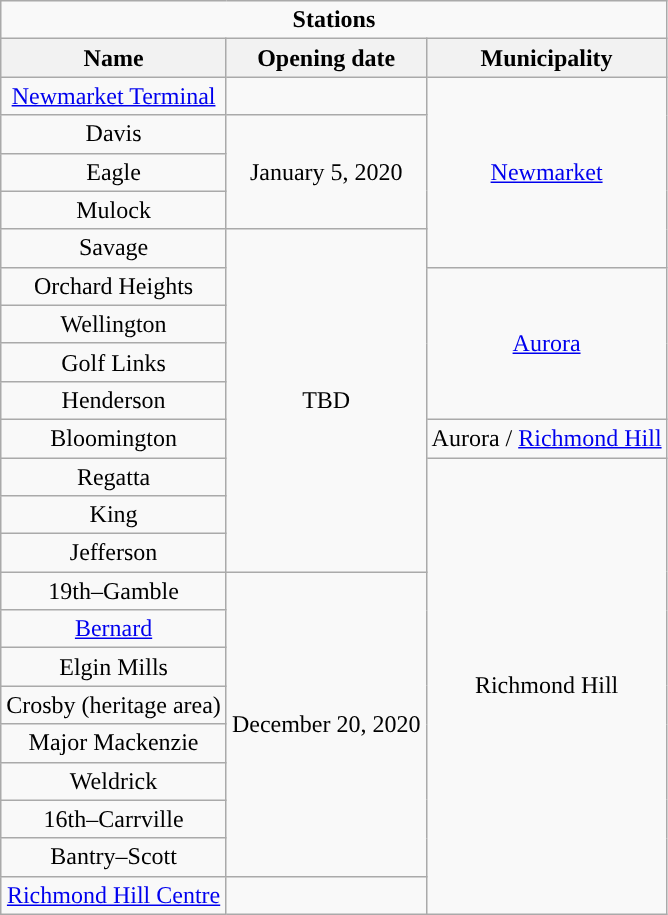<table class="wikitable" style="text-align:center">
<tr>
<td colspan="3"><strong>Stations</strong></td>
</tr>
<tr>
<th>Name</th>
<th>Opening date</th>
<th>Municipality</th>
</tr>
<tr>
<td><a href='#'>Newmarket Terminal</a></td>
<td></td>
<td rowspan="5"><a href='#'>Newmarket</a></td>
</tr>
<tr>
<td>Davis</td>
<td rowspan="3">January 5, 2020</td>
</tr>
<tr>
<td>Eagle</td>
</tr>
<tr>
<td>Mulock</td>
</tr>
<tr>
<td>Savage</td>
<td rowspan="9">TBD</td>
</tr>
<tr>
<td>Orchard Heights</td>
<td rowspan="4"><a href='#'>Aurora</a></td>
</tr>
<tr>
<td>Wellington</td>
</tr>
<tr>
<td>Golf Links</td>
</tr>
<tr>
<td>Henderson</td>
</tr>
<tr>
<td>Bloomington</td>
<td>Aurora / <a href='#'>Richmond Hill</a></td>
</tr>
<tr>
<td>Regatta</td>
<td rowspan="12">Richmond Hill</td>
</tr>
<tr>
<td>King</td>
</tr>
<tr>
<td>Jefferson</td>
</tr>
<tr>
<td>19th–Gamble</td>
<td rowspan="8">December 20, 2020</td>
</tr>
<tr>
<td><a href='#'>Bernard</a></td>
</tr>
<tr>
<td>Elgin Mills</td>
</tr>
<tr>
<td>Crosby (heritage area)</td>
</tr>
<tr>
<td>Major Mackenzie</td>
</tr>
<tr>
<td>Weldrick</td>
</tr>
<tr>
<td>16th–Carrville</td>
</tr>
<tr>
<td>Bantry–Scott</td>
</tr>
<tr>
<td><a href='#'>Richmond Hill Centre</a></td>
<td></td>
</tr>
</table>
